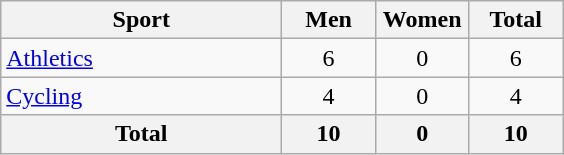<table class="wikitable sortable" style="text-align:center;">
<tr>
<th width=180>Sport</th>
<th width=55>Men</th>
<th width=55>Women</th>
<th width=55>Total</th>
</tr>
<tr>
<td align=left><a href='#'>Athletics</a></td>
<td>6</td>
<td>0</td>
<td>6</td>
</tr>
<tr>
<td align=left><a href='#'>Cycling</a></td>
<td>4</td>
<td>0</td>
<td>4</td>
</tr>
<tr>
<th>Total</th>
<th>10</th>
<th>0</th>
<th>10</th>
</tr>
</table>
